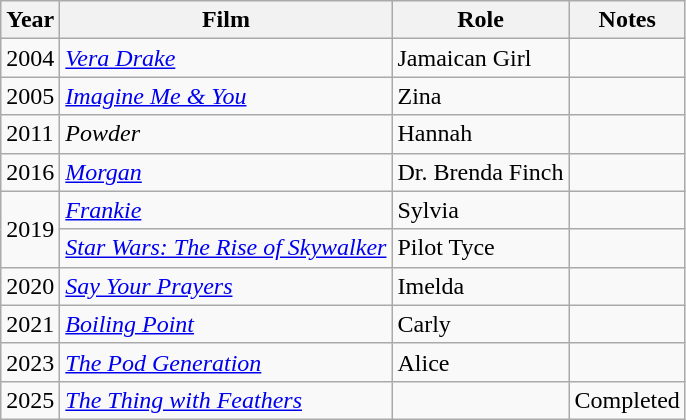<table class="wikitable">
<tr>
<th>Year</th>
<th>Film</th>
<th>Role</th>
<th>Notes</th>
</tr>
<tr>
<td>2004</td>
<td><em><a href='#'>Vera Drake</a></em></td>
<td>Jamaican Girl</td>
<td></td>
</tr>
<tr>
<td>2005</td>
<td><em><a href='#'>Imagine Me & You</a></em></td>
<td>Zina</td>
<td></td>
</tr>
<tr>
<td>2011</td>
<td><em>Powder</em></td>
<td>Hannah</td>
<td></td>
</tr>
<tr>
<td>2016</td>
<td><em><a href='#'>Morgan</a></em></td>
<td>Dr. Brenda Finch</td>
<td></td>
</tr>
<tr>
<td rowspan="2">2019</td>
<td><em><a href='#'>Frankie</a></em></td>
<td>Sylvia</td>
<td></td>
</tr>
<tr>
<td><em><a href='#'>Star Wars: The Rise of Skywalker</a></em></td>
<td>Pilot Tyce</td>
<td></td>
</tr>
<tr>
<td>2020</td>
<td><em><a href='#'>Say Your Prayers</a></em></td>
<td>Imelda</td>
<td></td>
</tr>
<tr>
<td>2021</td>
<td><em><a href='#'>Boiling Point</a></em></td>
<td>Carly</td>
<td></td>
</tr>
<tr>
<td>2023</td>
<td><em><a href='#'>The Pod Generation</a></em></td>
<td>Alice</td>
<td></td>
</tr>
<tr>
<td>2025</td>
<td><em><a href='#'>The Thing with Feathers</a></em></td>
<td></td>
<td>Completed</td>
</tr>
</table>
